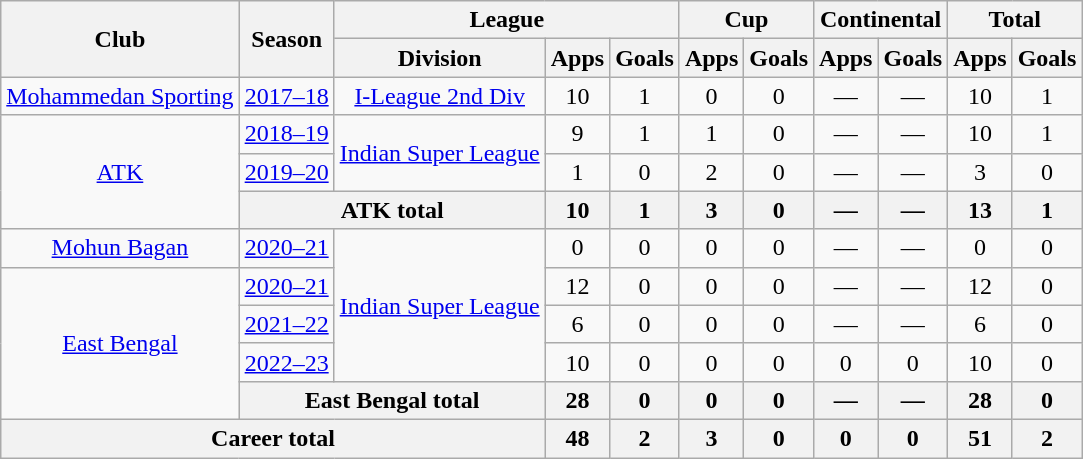<table class="wikitable" style="text-align: center;">
<tr>
<th rowspan="2">Club</th>
<th rowspan="2">Season</th>
<th colspan="3">League</th>
<th colspan="2">Cup</th>
<th colspan="2">Continental</th>
<th colspan="2">Total</th>
</tr>
<tr>
<th>Division</th>
<th>Apps</th>
<th>Goals</th>
<th>Apps</th>
<th>Goals</th>
<th>Apps</th>
<th>Goals</th>
<th>Apps</th>
<th>Goals</th>
</tr>
<tr>
<td><a href='#'>Mohammedan Sporting</a></td>
<td><a href='#'>2017–18</a></td>
<td rowspan="1"><a href='#'>I-League 2nd Div</a></td>
<td>10</td>
<td>1</td>
<td>0</td>
<td>0</td>
<td>—</td>
<td>—</td>
<td>10</td>
<td>1</td>
</tr>
<tr>
<td rowspan="3"><a href='#'>ATK</a></td>
<td><a href='#'>2018–19</a></td>
<td rowspan="2"><a href='#'>Indian Super League</a></td>
<td>9</td>
<td>1</td>
<td>1</td>
<td>0</td>
<td>—</td>
<td>—</td>
<td>10</td>
<td>1</td>
</tr>
<tr>
<td><a href='#'>2019–20</a></td>
<td>1</td>
<td>0</td>
<td>2</td>
<td>0</td>
<td>—</td>
<td>—</td>
<td>3</td>
<td>0</td>
</tr>
<tr>
<th colspan="2">ATK total</th>
<th>10</th>
<th>1</th>
<th>3</th>
<th>0</th>
<th>—</th>
<th>—</th>
<th>13</th>
<th>1</th>
</tr>
<tr>
<td><a href='#'>Mohun Bagan</a></td>
<td><a href='#'>2020–21</a></td>
<td rowspan="4"><a href='#'>Indian Super League</a></td>
<td>0</td>
<td>0</td>
<td>0</td>
<td>0</td>
<td>—</td>
<td>—</td>
<td>0</td>
<td>0</td>
</tr>
<tr>
<td rowspan="4"><a href='#'>East Bengal</a></td>
<td><a href='#'>2020–21</a></td>
<td>12</td>
<td>0</td>
<td>0</td>
<td>0</td>
<td>—</td>
<td>—</td>
<td>12</td>
<td>0</td>
</tr>
<tr>
<td><a href='#'>2021–22</a></td>
<td>6</td>
<td>0</td>
<td>0</td>
<td>0</td>
<td>—</td>
<td>—</td>
<td>6</td>
<td>0</td>
</tr>
<tr>
<td><a href='#'>2022–23</a></td>
<td>10</td>
<td>0</td>
<td>0</td>
<td>0</td>
<td>0</td>
<td>0</td>
<td>10</td>
<td>0</td>
</tr>
<tr>
<th colspan="2">East Bengal total</th>
<th>28</th>
<th>0</th>
<th>0</th>
<th>0</th>
<th>—</th>
<th>—</th>
<th>28</th>
<th>0</th>
</tr>
<tr>
<th colspan="3">Career total</th>
<th>48</th>
<th>2</th>
<th>3</th>
<th>0</th>
<th>0</th>
<th>0</th>
<th>51</th>
<th>2</th>
</tr>
</table>
